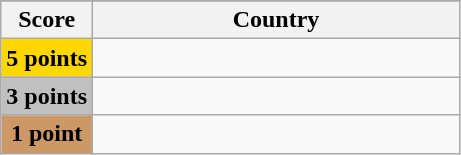<table class="wikitable">
<tr>
</tr>
<tr>
<th scope="col" width="20%">Score</th>
<th scope="col">Country</th>
</tr>
<tr>
<th scope="row" style="background:gold">5 points</th>
<td></td>
</tr>
<tr>
<th scope="row" style="background:silver">3 points</th>
<td></td>
</tr>
<tr>
<th scope="row" style="background:#CC9966">1 point</th>
<td></td>
</tr>
</table>
